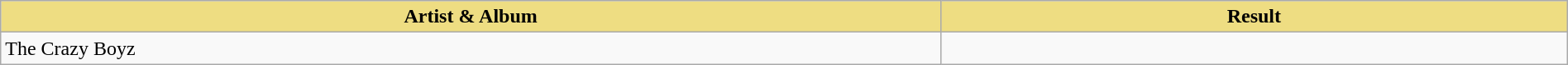<table class="wikitable" width=100%>
<tr>
<th style="width:15%;background:#EEDD82;">Artist & Album</th>
<th style="width:10%;background:#EEDD82;">Result</th>
</tr>
<tr>
<td>The Crazy Boyz</td>
<td></td>
</tr>
</table>
